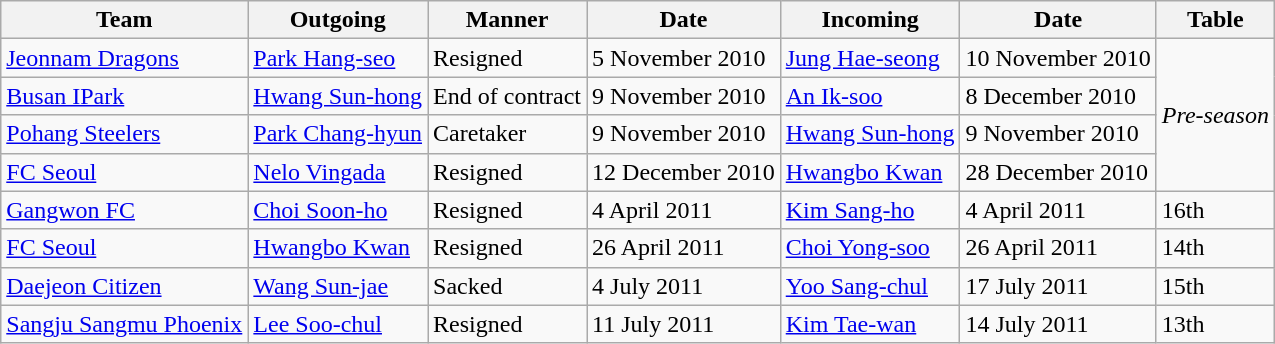<table class="wikitable">
<tr>
<th>Team</th>
<th>Outgoing</th>
<th>Manner</th>
<th>Date</th>
<th>Incoming</th>
<th>Date</th>
<th>Table</th>
</tr>
<tr>
<td><a href='#'>Jeonnam Dragons</a></td>
<td> <a href='#'>Park Hang-seo</a></td>
<td>Resigned</td>
<td>5 November 2010</td>
<td> <a href='#'>Jung Hae-seong</a></td>
<td>10 November 2010</td>
<td rowspan="4"><em>Pre-season</em></td>
</tr>
<tr>
<td><a href='#'>Busan IPark</a></td>
<td> <a href='#'>Hwang Sun-hong</a></td>
<td>End of contract</td>
<td>9 November 2010</td>
<td> <a href='#'>An Ik-soo</a></td>
<td>8 December 2010</td>
</tr>
<tr>
<td><a href='#'>Pohang Steelers</a></td>
<td> <a href='#'>Park Chang-hyun</a></td>
<td>Caretaker</td>
<td>9 November 2010</td>
<td> <a href='#'>Hwang Sun-hong</a></td>
<td>9 November 2010</td>
</tr>
<tr>
<td><a href='#'>FC Seoul</a></td>
<td> <a href='#'>Nelo Vingada</a></td>
<td>Resigned</td>
<td>12 December 2010</td>
<td> <a href='#'>Hwangbo Kwan</a></td>
<td>28 December 2010</td>
</tr>
<tr>
<td><a href='#'>Gangwon FC</a></td>
<td> <a href='#'>Choi Soon-ho</a></td>
<td>Resigned</td>
<td>4 April 2011</td>
<td> <a href='#'>Kim Sang-ho</a></td>
<td>4 April 2011</td>
<td>16th</td>
</tr>
<tr>
<td><a href='#'>FC Seoul</a></td>
<td> <a href='#'>Hwangbo Kwan</a></td>
<td>Resigned</td>
<td>26 April 2011</td>
<td> <a href='#'>Choi Yong-soo</a></td>
<td>26 April 2011</td>
<td>14th</td>
</tr>
<tr>
<td><a href='#'>Daejeon Citizen</a></td>
<td> <a href='#'>Wang Sun-jae</a></td>
<td>Sacked</td>
<td>4 July 2011</td>
<td> <a href='#'>Yoo Sang-chul</a></td>
<td>17 July 2011</td>
<td>15th</td>
</tr>
<tr>
<td><a href='#'>Sangju Sangmu Phoenix</a></td>
<td> <a href='#'>Lee Soo-chul</a></td>
<td>Resigned</td>
<td>11 July 2011</td>
<td> <a href='#'>Kim Tae-wan</a></td>
<td>14 July 2011</td>
<td>13th</td>
</tr>
</table>
